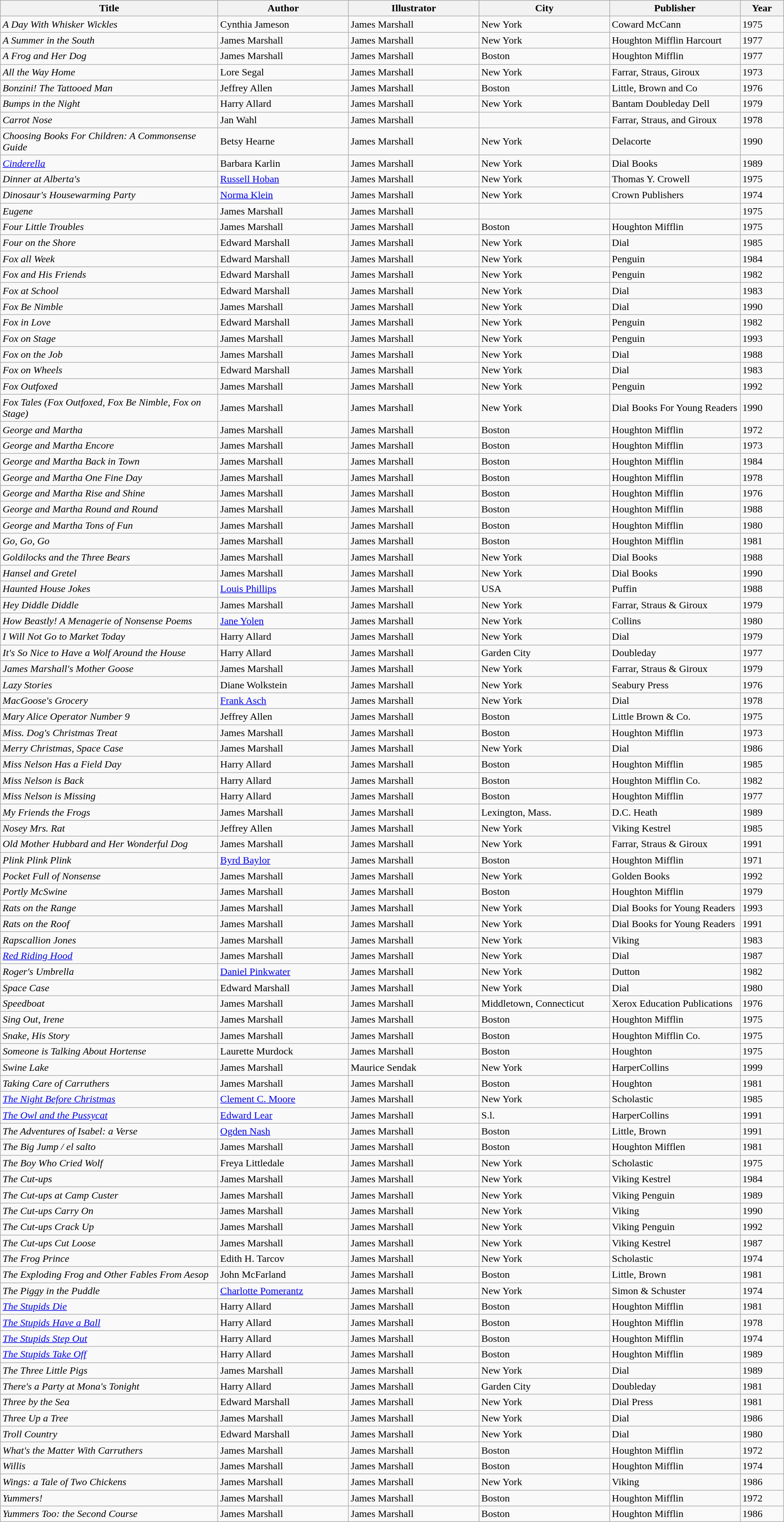<table class="sortable wikitable" border="1">
<tr>
<th width=25%>Title</th>
<th width=15%>Author</th>
<th width=15%>Illustrator</th>
<th width=15%>City</th>
<th width=15%>Publisher</th>
<th width=5%>Year</th>
</tr>
<tr>
<td><em>A Day With Whisker Wickles</em></td>
<td> Cynthia Jameson</td>
<td> James Marshall</td>
<td> New York</td>
<td> Coward McCann</td>
<td> 1975</td>
</tr>
<tr>
<td><em>A Summer in the South</em></td>
<td> James Marshall</td>
<td> James Marshall</td>
<td> New York</td>
<td> Houghton Mifflin Harcourt</td>
<td> 1977</td>
</tr>
<tr>
<td><em>A Frog and Her Dog</em></td>
<td> James Marshall</td>
<td> James Marshall</td>
<td> Boston</td>
<td> Houghton Mifflin</td>
<td> 1977</td>
</tr>
<tr>
<td><em>All the Way Home</em></td>
<td>Lore Segal</td>
<td> James Marshall</td>
<td> New York</td>
<td> Farrar, Straus, Giroux</td>
<td> 1973</td>
</tr>
<tr>
<td><em>Bonzini! The Tattooed Man</em></td>
<td> Jeffrey Allen</td>
<td> James Marshall</td>
<td> Boston</td>
<td> Little, Brown and Co</td>
<td> 1976</td>
</tr>
<tr>
<td><em>Bumps in the Night</em></td>
<td>Harry Allard</td>
<td> James Marshall</td>
<td> New York</td>
<td> Bantam Doubleday Dell</td>
<td> 1979</td>
</tr>
<tr>
<td><em>Carrot Nose</em></td>
<td>Jan Wahl</td>
<td> James Marshall</td>
<td></td>
<td> Farrar, Straus, and Giroux</td>
<td> 1978</td>
</tr>
<tr>
<td><em>Choosing Books For Children: A Commonsense Guide</em></td>
<td> Betsy Hearne</td>
<td> James Marshall</td>
<td> New York</td>
<td> Delacorte</td>
<td> 1990</td>
</tr>
<tr>
<td><em><a href='#'>Cinderella</a></em></td>
<td> Barbara Karlin</td>
<td> James Marshall</td>
<td> New York</td>
<td> Dial Books</td>
<td> 1989</td>
</tr>
<tr>
<td><em>Dinner at Alberta's</em></td>
<td> <a href='#'>Russell Hoban</a></td>
<td> James Marshall</td>
<td> New York</td>
<td> Thomas Y. Crowell</td>
<td> 1975</td>
</tr>
<tr>
<td><em>Dinosaur's Housewarming Party</em></td>
<td> <a href='#'>Norma Klein</a></td>
<td> James Marshall</td>
<td> New York</td>
<td> Crown Publishers</td>
<td> 1974</td>
</tr>
<tr>
<td><em>Eugene</em></td>
<td> James Marshall</td>
<td> James Marshall</td>
<td></td>
<td></td>
<td> 1975</td>
</tr>
<tr>
<td><em>Four Little Troubles</em></td>
<td> James Marshall</td>
<td> James Marshall</td>
<td> Boston</td>
<td> Houghton Mifflin</td>
<td>1975</td>
</tr>
<tr>
<td><em>Four on the Shore</em></td>
<td> Edward Marshall</td>
<td> James Marshall</td>
<td> New York</td>
<td> Dial</td>
<td> 1985</td>
</tr>
<tr>
<td><em>Fox all Week</em></td>
<td> Edward Marshall</td>
<td> James Marshall</td>
<td> New York</td>
<td> Penguin</td>
<td> 1984</td>
</tr>
<tr>
<td><em>Fox and His Friends</em></td>
<td> Edward Marshall</td>
<td> James Marshall</td>
<td> New York</td>
<td> Penguin</td>
<td> 1982</td>
</tr>
<tr>
<td><em>Fox at School</em></td>
<td> Edward Marshall</td>
<td> James Marshall</td>
<td> New York</td>
<td> Dial</td>
<td> 1983</td>
</tr>
<tr>
<td><em>Fox Be Nimble</em></td>
<td> James Marshall</td>
<td> James Marshall</td>
<td> New York</td>
<td> Dial</td>
<td> 1990</td>
</tr>
<tr>
<td><em>Fox in Love</em></td>
<td> Edward Marshall</td>
<td> James Marshall</td>
<td> New York</td>
<td> Penguin</td>
<td> 1982</td>
</tr>
<tr>
<td><em>Fox on Stage</em></td>
<td> James Marshall</td>
<td> James Marshall</td>
<td> New York</td>
<td> Penguin</td>
<td> 1993</td>
</tr>
<tr>
<td><em>Fox on the Job</em></td>
<td> James Marshall</td>
<td> James Marshall</td>
<td> New York</td>
<td> Dial</td>
<td> 1988</td>
</tr>
<tr>
<td><em>Fox on Wheels</em></td>
<td> Edward Marshall</td>
<td> James Marshall</td>
<td> New York</td>
<td> Dial</td>
<td> 1983</td>
</tr>
<tr>
<td><em>Fox Outfoxed</em></td>
<td> James Marshall</td>
<td> James Marshall</td>
<td> New York</td>
<td> Penguin</td>
<td> 1992</td>
</tr>
<tr>
<td><em>Fox Tales (Fox Outfoxed, Fox Be Nimble, Fox on Stage)</em></td>
<td> James Marshall</td>
<td> James Marshall</td>
<td> New York</td>
<td> Dial Books For Young Readers</td>
<td> 1990</td>
</tr>
<tr>
<td><em>George and Martha</em></td>
<td> James Marshall</td>
<td> James Marshall</td>
<td> Boston</td>
<td> Houghton Mifflin</td>
<td> 1972</td>
</tr>
<tr>
<td><em>George and Martha Encore</em></td>
<td> James Marshall</td>
<td> James Marshall</td>
<td> Boston</td>
<td> Houghton Mifflin</td>
<td> 1973</td>
</tr>
<tr>
<td><em>George and Martha Back in Town</em></td>
<td> James Marshall</td>
<td> James Marshall</td>
<td> Boston</td>
<td> Houghton Mifflin</td>
<td> 1984</td>
</tr>
<tr>
<td><em>George and Martha One Fine Day</em></td>
<td> James Marshall</td>
<td> James Marshall</td>
<td> Boston</td>
<td> Houghton Mifflin</td>
<td> 1978</td>
</tr>
<tr>
<td><em>George and Martha Rise and Shine</em></td>
<td> James Marshall</td>
<td> James Marshall</td>
<td> Boston</td>
<td> Houghton Mifflin</td>
<td> 1976</td>
</tr>
<tr>
<td><em>George and Martha Round and Round</em></td>
<td> James Marshall</td>
<td> James Marshall</td>
<td> Boston</td>
<td> Houghton Mifflin</td>
<td> 1988</td>
</tr>
<tr>
<td><em>George and Martha Tons of Fun</em></td>
<td> James Marshall</td>
<td> James Marshall</td>
<td> Boston</td>
<td> Houghton Mifflin</td>
<td> 1980</td>
</tr>
<tr>
<td><em>Go, Go, Go</em></td>
<td> James Marshall</td>
<td> James Marshall</td>
<td> Boston</td>
<td> Houghton Mifflin</td>
<td> 1981</td>
</tr>
<tr>
<td><em>Goldilocks and the Three Bears</em></td>
<td> James Marshall</td>
<td> James Marshall</td>
<td> New York</td>
<td> Dial Books</td>
<td> 1988</td>
</tr>
<tr>
<td><em>Hansel and Gretel</em></td>
<td> James Marshall</td>
<td> James Marshall</td>
<td> New York</td>
<td> Dial Books</td>
<td> 1990</td>
</tr>
<tr>
<td><em>Haunted House Jokes</em></td>
<td> <a href='#'>Louis Phillips</a></td>
<td> James Marshall</td>
<td> USA</td>
<td> Puffin</td>
<td> 1988</td>
</tr>
<tr>
<td><em>Hey Diddle Diddle</em></td>
<td> James Marshall</td>
<td> James Marshall</td>
<td> New York</td>
<td> Farrar, Straus & Giroux</td>
<td> 1979</td>
</tr>
<tr>
<td><em>How Beastly! A Menagerie of Nonsense Poems</em></td>
<td> <a href='#'>Jane Yolen</a></td>
<td> James Marshall</td>
<td> New York</td>
<td> Collins</td>
<td> 1980</td>
</tr>
<tr>
<td><em>I Will Not Go to Market Today</em></td>
<td> Harry Allard</td>
<td> James Marshall</td>
<td> New York</td>
<td> Dial</td>
<td> 1979</td>
</tr>
<tr>
<td><em>It's So Nice to Have a Wolf Around the House</em></td>
<td> Harry Allard</td>
<td> James Marshall</td>
<td> Garden City</td>
<td> Doubleday</td>
<td> 1977</td>
</tr>
<tr>
<td><em>James Marshall's Mother Goose</em></td>
<td> James Marshall</td>
<td> James Marshall</td>
<td> New York</td>
<td> Farrar, Straus & Giroux</td>
<td> 1979</td>
</tr>
<tr>
<td><em>Lazy Stories</em></td>
<td> Diane Wolkstein</td>
<td> James Marshall</td>
<td> New York</td>
<td> Seabury Press</td>
<td> 1976</td>
</tr>
<tr>
<td><em>MacGoose's Grocery</em></td>
<td> <a href='#'>Frank Asch</a></td>
<td> James Marshall</td>
<td> New York</td>
<td> Dial</td>
<td> 1978</td>
</tr>
<tr>
<td><em>Mary Alice Operator Number 9</em></td>
<td> Jeffrey Allen</td>
<td> James Marshall</td>
<td> Boston</td>
<td> Little Brown & Co.</td>
<td> 1975</td>
</tr>
<tr>
<td><em>Miss. Dog's Christmas Treat</em></td>
<td> James Marshall</td>
<td> James Marshall</td>
<td> Boston</td>
<td> Houghton Mifflin</td>
<td> 1973</td>
</tr>
<tr>
<td><em>Merry Christmas, Space Case</em></td>
<td> James Marshall</td>
<td> James Marshall</td>
<td> New York</td>
<td> Dial</td>
<td> 1986</td>
</tr>
<tr>
<td><em>Miss Nelson Has a Field Day</em></td>
<td> Harry Allard</td>
<td> James Marshall</td>
<td> Boston</td>
<td> Houghton Mifflin</td>
<td> 1985</td>
</tr>
<tr>
<td><em>Miss Nelson is Back</em></td>
<td> Harry Allard</td>
<td> James Marshall</td>
<td> Boston</td>
<td> Houghton Mifflin Co.</td>
<td> 1982</td>
</tr>
<tr>
<td><em>Miss Nelson is Missing</em></td>
<td> Harry Allard</td>
<td> James Marshall</td>
<td> Boston</td>
<td> Houghton Mifflin</td>
<td> 1977</td>
</tr>
<tr>
<td><em>My Friends the Frogs</em></td>
<td> James Marshall</td>
<td> James Marshall</td>
<td> Lexington, Mass.</td>
<td> D.C. Heath</td>
<td> 1989</td>
</tr>
<tr>
<td><em>Nosey Mrs. Rat</em></td>
<td> Jeffrey Allen</td>
<td> James Marshall</td>
<td> New York</td>
<td> Viking Kestrel</td>
<td> 1985</td>
</tr>
<tr>
<td><em>Old Mother Hubbard and Her Wonderful Dog</em></td>
<td> James Marshall</td>
<td> James Marshall</td>
<td> New York</td>
<td> Farrar, Straus & Giroux</td>
<td> 1991</td>
</tr>
<tr>
<td><em>Plink Plink Plink</em></td>
<td> <a href='#'>Byrd Baylor</a></td>
<td> James Marshall</td>
<td> Boston</td>
<td> Houghton Mifflin</td>
<td> 1971</td>
</tr>
<tr>
<td><em>Pocket Full of Nonsense</em></td>
<td> James Marshall</td>
<td> James Marshall</td>
<td> New York</td>
<td> Golden Books</td>
<td> 1992</td>
</tr>
<tr>
<td><em>Portly McSwine</em></td>
<td> James Marshall</td>
<td> James Marshall</td>
<td> Boston</td>
<td> Houghton Mifflin</td>
<td> 1979</td>
</tr>
<tr>
<td><em>Rats on the Range</em></td>
<td> James Marshall</td>
<td> James Marshall</td>
<td> New York</td>
<td> Dial Books for Young Readers</td>
<td> 1993</td>
</tr>
<tr>
<td><em>Rats on the Roof</em></td>
<td> James Marshall</td>
<td> James Marshall</td>
<td> New York</td>
<td> Dial Books for Young Readers</td>
<td> 1991</td>
</tr>
<tr>
<td><em>Rapscallion Jones</em></td>
<td> James Marshall</td>
<td> James Marshall</td>
<td> New York</td>
<td> Viking</td>
<td> 1983</td>
</tr>
<tr>
<td><em><a href='#'>Red Riding Hood</a></em></td>
<td> James Marshall</td>
<td> James Marshall</td>
<td> New York</td>
<td> Dial</td>
<td> 1987</td>
</tr>
<tr>
<td><em>Roger's Umbrella</em></td>
<td> <a href='#'>Daniel Pinkwater</a></td>
<td> James Marshall</td>
<td> New York</td>
<td> Dutton</td>
<td> 1982</td>
</tr>
<tr>
<td><em>Space Case</em></td>
<td> Edward Marshall</td>
<td> James Marshall</td>
<td> New York</td>
<td> Dial</td>
<td> 1980</td>
</tr>
<tr>
<td><em>Speedboat</em></td>
<td> James Marshall</td>
<td> James Marshall</td>
<td> Middletown, Connecticut</td>
<td> Xerox Education Publications</td>
<td> 1976</td>
</tr>
<tr>
<td><em>Sing Out, Irene</em></td>
<td> James Marshall</td>
<td> James Marshall</td>
<td> Boston</td>
<td> Houghton Mifflin</td>
<td> 1975</td>
</tr>
<tr>
<td><em>Snake, His Story</em></td>
<td> James Marshall</td>
<td> James Marshall</td>
<td> Boston</td>
<td> Houghton Mifflin Co.</td>
<td> 1975</td>
</tr>
<tr>
<td><em>Someone is Talking About Hortense</em></td>
<td> Laurette Murdock</td>
<td> James Marshall</td>
<td> Boston</td>
<td> Houghton</td>
<td> 1975</td>
</tr>
<tr>
<td><em>Swine Lake</em></td>
<td> James Marshall</td>
<td>Maurice Sendak</td>
<td> New York</td>
<td> HarperCollins</td>
<td> 1999</td>
</tr>
<tr>
<td><em>Taking Care of Carruthers</em></td>
<td> James Marshall</td>
<td> James Marshall</td>
<td> Boston</td>
<td> Houghton</td>
<td> 1981</td>
</tr>
<tr>
<td><em><a href='#'>The Night Before Christmas</a></em></td>
<td> <a href='#'>Clement C. Moore</a></td>
<td> James Marshall</td>
<td> New York</td>
<td> Scholastic</td>
<td> 1985</td>
</tr>
<tr>
<td><em><a href='#'>The Owl and the Pussycat</a></em></td>
<td> <a href='#'>Edward Lear</a></td>
<td> James Marshall</td>
<td> S.l.</td>
<td> HarperCollins</td>
<td> 1991</td>
</tr>
<tr>
<td><em>The Adventures of Isabel: a Verse</em></td>
<td> <a href='#'>Ogden Nash</a></td>
<td> James Marshall</td>
<td> Boston</td>
<td> Little, Brown</td>
<td> 1991</td>
</tr>
<tr>
<td><em>The Big Jump / el salto</em></td>
<td> James Marshall</td>
<td> James Marshall</td>
<td> Boston</td>
<td> Houghton Mifflen</td>
<td> 1981</td>
</tr>
<tr>
<td><em>The Boy Who Cried Wolf</em></td>
<td> Freya Littledale</td>
<td> James Marshall</td>
<td> New York</td>
<td> Scholastic</td>
<td> 1975</td>
</tr>
<tr>
<td><em>The Cut-ups</em></td>
<td> James Marshall</td>
<td> James Marshall</td>
<td> New York</td>
<td> Viking Kestrel</td>
<td> 1984</td>
</tr>
<tr>
<td><em>The Cut-ups at Camp Custer</em></td>
<td> James Marshall</td>
<td> James Marshall</td>
<td> New York</td>
<td> Viking Penguin</td>
<td> 1989</td>
</tr>
<tr>
<td><em>The Cut-ups Carry On</em></td>
<td> James Marshall</td>
<td> James Marshall</td>
<td> New York</td>
<td> Viking</td>
<td> 1990</td>
</tr>
<tr>
<td><em>The Cut-ups Crack Up</em></td>
<td> James Marshall</td>
<td> James Marshall</td>
<td> New York</td>
<td> Viking Penguin</td>
<td> 1992</td>
</tr>
<tr>
<td><em>The Cut-ups Cut Loose</em></td>
<td> James Marshall</td>
<td> James Marshall</td>
<td> New York</td>
<td> Viking Kestrel</td>
<td> 1987</td>
</tr>
<tr>
<td><em>The Frog Prince</em></td>
<td> Edith H. Tarcov</td>
<td> James Marshall</td>
<td> New York</td>
<td> Scholastic</td>
<td> 1974</td>
</tr>
<tr>
<td><em>The Exploding Frog and Other Fables From Aesop</em></td>
<td> John McFarland</td>
<td> James Marshall</td>
<td> Boston</td>
<td> Little, Brown</td>
<td> 1981</td>
</tr>
<tr>
<td><em>The Piggy in the Puddle</em></td>
<td> <a href='#'>Charlotte Pomerantz</a></td>
<td> James Marshall</td>
<td> New York</td>
<td> Simon & Schuster</td>
<td> 1974</td>
</tr>
<tr>
<td><em><a href='#'>The Stupids Die</a></em></td>
<td> Harry Allard</td>
<td> James Marshall</td>
<td> Boston</td>
<td> Houghton Mifflin</td>
<td> 1981</td>
</tr>
<tr>
<td><em><a href='#'>The Stupids Have a Ball</a></em></td>
<td> Harry Allard</td>
<td> James Marshall</td>
<td> Boston</td>
<td> Houghton Mifflin</td>
<td> 1978</td>
</tr>
<tr>
<td><em><a href='#'>The Stupids Step Out</a></em></td>
<td> Harry Allard</td>
<td> James Marshall</td>
<td> Boston</td>
<td> Houghton Mifflin</td>
<td> 1974</td>
</tr>
<tr>
<td><em><a href='#'>The Stupids Take Off</a></em></td>
<td> Harry Allard</td>
<td> James Marshall</td>
<td> Boston</td>
<td> Houghton Mifflin</td>
<td> 1989</td>
</tr>
<tr>
<td><em>The Three Little Pigs</em></td>
<td> James Marshall</td>
<td> James Marshall</td>
<td> New York</td>
<td> Dial</td>
<td> 1989</td>
</tr>
<tr>
<td><em>There's a Party at Mona's Tonight</em></td>
<td> Harry Allard</td>
<td> James Marshall</td>
<td> Garden City</td>
<td> Doubleday</td>
<td> 1981</td>
</tr>
<tr>
<td><em>Three by the Sea</em></td>
<td> Edward Marshall</td>
<td> James Marshall</td>
<td> New York</td>
<td> Dial Press</td>
<td> 1981</td>
</tr>
<tr>
<td><em>Three Up a Tree</em></td>
<td> James Marshall</td>
<td> James Marshall</td>
<td> New York</td>
<td> Dial</td>
<td> 1986</td>
</tr>
<tr>
<td><em>Troll Country</em></td>
<td> Edward Marshall</td>
<td> James Marshall</td>
<td> New York</td>
<td> Dial</td>
<td> 1980</td>
</tr>
<tr>
<td><em>What's the Matter With Carruthers</em></td>
<td> James Marshall</td>
<td> James Marshall</td>
<td> Boston</td>
<td> Houghton Mifflin</td>
<td> 1972</td>
</tr>
<tr>
<td><em>Willis</em></td>
<td> James Marshall</td>
<td> James Marshall</td>
<td> Boston</td>
<td> Houghton Mifflin</td>
<td> 1974</td>
</tr>
<tr>
<td><em>Wings: a Tale of Two Chickens</em></td>
<td> James Marshall</td>
<td> James Marshall</td>
<td> New York</td>
<td> Viking</td>
<td> 1986</td>
</tr>
<tr>
<td><em>Yummers!</em></td>
<td> James Marshall</td>
<td> James Marshall</td>
<td> Boston</td>
<td> Houghton Mifflin</td>
<td> 1972</td>
</tr>
<tr>
<td><em>Yummers Too: the Second Course</em></td>
<td> James Marshall</td>
<td> James Marshall</td>
<td> Boston</td>
<td> Houghton Mifflin</td>
<td> 1986</td>
</tr>
</table>
